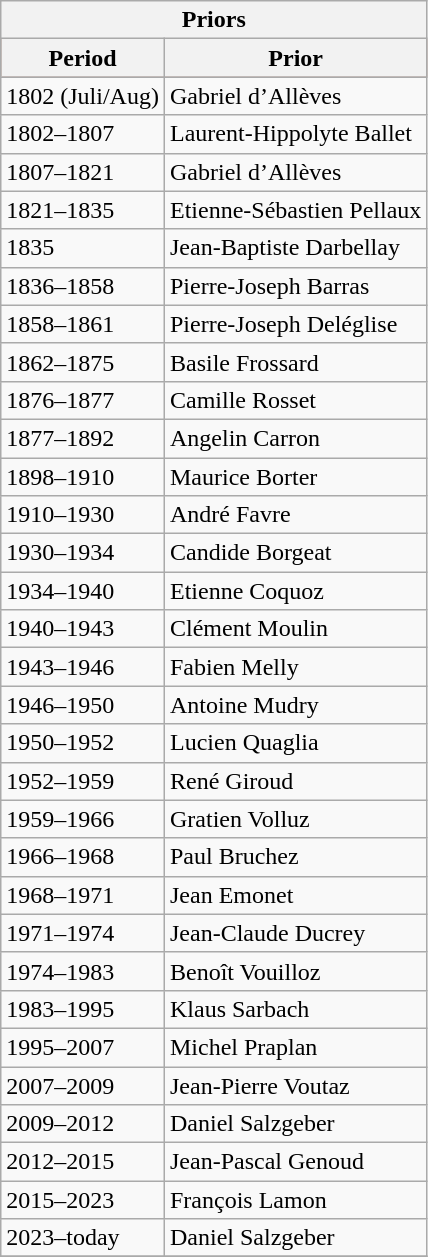<table class="wikitable floatright" style="vertical-align:top;">
<tr>
<th class="unsortable" colspan="2" style="color:black;">Priors</th>
</tr>
<tr style="background:#8B5742;">
<th>Period</th>
<th>Prior</th>
</tr>
<tr>
<td>1802 (Juli/Aug)</td>
<td>Gabriel d’Allèves</td>
</tr>
<tr>
<td>1802–1807</td>
<td>Laurent-Hippolyte Ballet</td>
</tr>
<tr>
<td>1807–1821</td>
<td>Gabriel d’Allèves</td>
</tr>
<tr>
<td>1821–1835</td>
<td>Etienne-Sébastien Pellaux</td>
</tr>
<tr>
<td>1835</td>
<td>Jean-Baptiste Darbellay</td>
</tr>
<tr>
<td>1836–1858</td>
<td>Pierre-Joseph Barras</td>
</tr>
<tr>
<td>1858–1861</td>
<td>Pierre-Joseph Deléglise</td>
</tr>
<tr>
<td>1862–1875</td>
<td>Basile Frossard</td>
</tr>
<tr>
<td>1876–1877</td>
<td>Camille Rosset</td>
</tr>
<tr>
<td>1877–1892</td>
<td>Angelin Carron</td>
</tr>
<tr>
<td>1898–1910</td>
<td>Maurice Borter</td>
</tr>
<tr>
<td>1910–1930</td>
<td>André Favre</td>
</tr>
<tr>
<td>1930–1934</td>
<td>Candide Borgeat</td>
</tr>
<tr>
<td>1934–1940</td>
<td>Etienne Coquoz</td>
</tr>
<tr>
<td>1940–1943</td>
<td>Clément Moulin</td>
</tr>
<tr>
<td>1943–1946</td>
<td>Fabien Melly</td>
</tr>
<tr>
<td>1946–1950</td>
<td>Antoine Mudry</td>
</tr>
<tr>
<td>1950–1952</td>
<td>Lucien Quaglia</td>
</tr>
<tr>
<td>1952–1959</td>
<td>René Giroud</td>
</tr>
<tr>
<td>1959–1966</td>
<td>Gratien Volluz</td>
</tr>
<tr>
<td>1966–1968</td>
<td>Paul Bruchez</td>
</tr>
<tr>
<td>1968–1971</td>
<td>Jean Emonet</td>
</tr>
<tr>
<td>1971–1974</td>
<td>Jean-Claude Ducrey</td>
</tr>
<tr>
<td>1974–1983</td>
<td>Benoît Vouilloz</td>
</tr>
<tr>
<td>1983–1995</td>
<td>Klaus Sarbach</td>
</tr>
<tr>
<td>1995–2007</td>
<td>Michel Praplan</td>
</tr>
<tr>
<td>2007–2009</td>
<td>Jean-Pierre Voutaz</td>
</tr>
<tr>
<td>2009–2012</td>
<td>Daniel Salzgeber</td>
</tr>
<tr>
<td>2012–2015</td>
<td>Jean-Pascal Genoud</td>
</tr>
<tr>
<td>2015–2023</td>
<td>François Lamon</td>
</tr>
<tr>
<td>2023–today</td>
<td>Daniel Salzgeber</td>
</tr>
<tr>
</tr>
</table>
